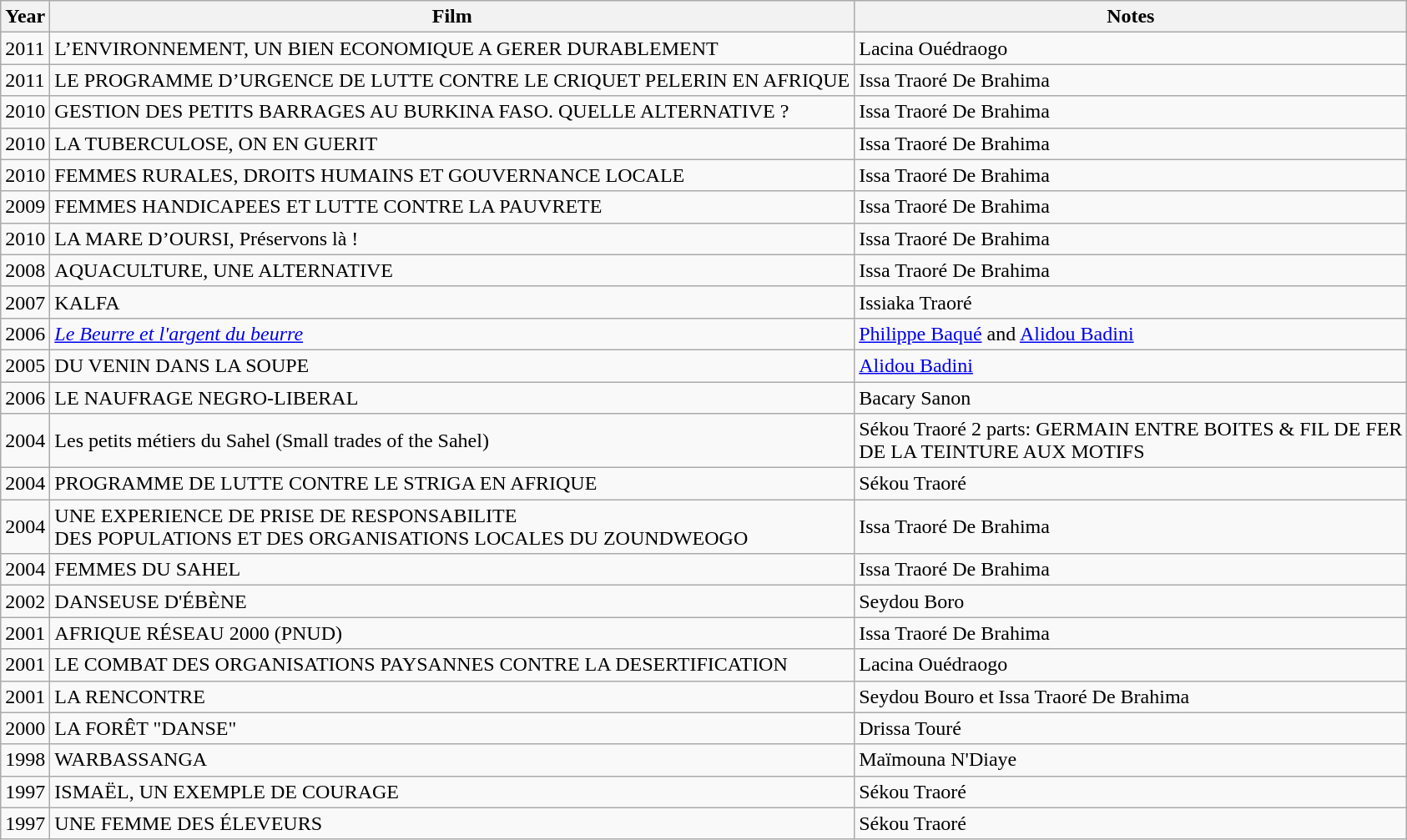<table class=wikitable>
<tr>
<th>Year</th>
<th>Film</th>
<th>Notes</th>
</tr>
<tr>
<td>2011</td>
<td>L’ENVIRONNEMENT, UN BIEN ECONOMIQUE A GERER DURABLEMENT</td>
<td>Lacina Ouédraogo</td>
</tr>
<tr>
<td>2011</td>
<td>LE PROGRAMME D’URGENCE DE LUTTE CONTRE LE CRIQUET PELERIN EN AFRIQUE</td>
<td>Issa Traoré De Brahima</td>
</tr>
<tr>
<td>2010</td>
<td>GESTION DES PETITS BARRAGES AU BURKINA FASO. QUELLE ALTERNATIVE ?</td>
<td>Issa Traoré De Brahima</td>
</tr>
<tr>
<td>2010</td>
<td>LA TUBERCULOSE, ON EN GUERIT</td>
<td>Issa Traoré De Brahima</td>
</tr>
<tr>
<td>2010</td>
<td>FEMMES RURALES, DROITS HUMAINS ET GOUVERNANCE LOCALE</td>
<td>Issa Traoré De Brahima</td>
</tr>
<tr>
<td>2009</td>
<td>FEMMES HANDICAPEES ET LUTTE CONTRE LA PAUVRETE</td>
<td>Issa Traoré De Brahima</td>
</tr>
<tr>
<td>2010</td>
<td>LA MARE D’OURSI, Préservons là !</td>
<td>Issa Traoré De Brahima</td>
</tr>
<tr>
<td>2008</td>
<td>AQUACULTURE, UNE ALTERNATIVE</td>
<td>Issa Traoré De Brahima</td>
</tr>
<tr>
<td>2007</td>
<td>KALFA</td>
<td>Issiaka Traoré</td>
</tr>
<tr>
<td>2006</td>
<td><em><a href='#'>Le Beurre et l'argent du beurre</a></em></td>
<td><a href='#'>Philippe Baqué</a> and <a href='#'>Alidou Badini</a></td>
</tr>
<tr>
<td>2005</td>
<td>DU VENIN DANS LA SOUPE</td>
<td><a href='#'>Alidou Badini</a></td>
</tr>
<tr>
<td>2006</td>
<td>LE NAUFRAGE NEGRO-LIBERAL</td>
<td>Bacary Sanon</td>
</tr>
<tr>
<td>2004</td>
<td>Les petits métiers du Sahel (Small trades of the Sahel)</td>
<td>Sékou Traoré 2 parts: GERMAIN ENTRE BOITES & FIL DE FER<br>DE LA TEINTURE AUX MOTIFS</td>
</tr>
<tr>
<td>2004</td>
<td>PROGRAMME DE LUTTE CONTRE LE STRIGA EN AFRIQUE</td>
<td>Sékou Traoré</td>
</tr>
<tr>
<td>2004</td>
<td>UNE EXPERIENCE DE PRISE DE RESPONSABILITE <br>DES POPULATIONS ET DES ORGANISATIONS LOCALES DU ZOUNDWEOGO</td>
<td>Issa Traoré De Brahima</td>
</tr>
<tr>
<td>2004</td>
<td>FEMMES DU SAHEL</td>
<td>Issa Traoré De Brahima</td>
</tr>
<tr>
<td>2002</td>
<td>DANSEUSE D'ÉBÈNE</td>
<td>Seydou Boro</td>
</tr>
<tr>
<td>2001</td>
<td>AFRIQUE RÉSEAU 2000 (PNUD)</td>
<td>Issa Traoré De Brahima</td>
</tr>
<tr>
<td>2001</td>
<td>LE COMBAT DES ORGANISATIONS PAYSANNES CONTRE LA DESERTIFICATION</td>
<td>Lacina Ouédraogo</td>
</tr>
<tr>
<td>2001</td>
<td>LA RENCONTRE</td>
<td>Seydou Bouro et Issa Traoré De Brahima</td>
</tr>
<tr>
<td>2000</td>
<td>LA FORÊT "DANSE"</td>
<td>Drissa Touré</td>
</tr>
<tr>
<td>1998</td>
<td>WARBASSANGA</td>
<td>Maïmouna N'Diaye</td>
</tr>
<tr>
<td>1997</td>
<td>ISMAËL, UN EXEMPLE DE COURAGE</td>
<td>Sékou Traoré</td>
</tr>
<tr>
<td>1997</td>
<td>UNE FEMME DES ÉLEVEURS</td>
<td>Sékou Traoré</td>
</tr>
</table>
